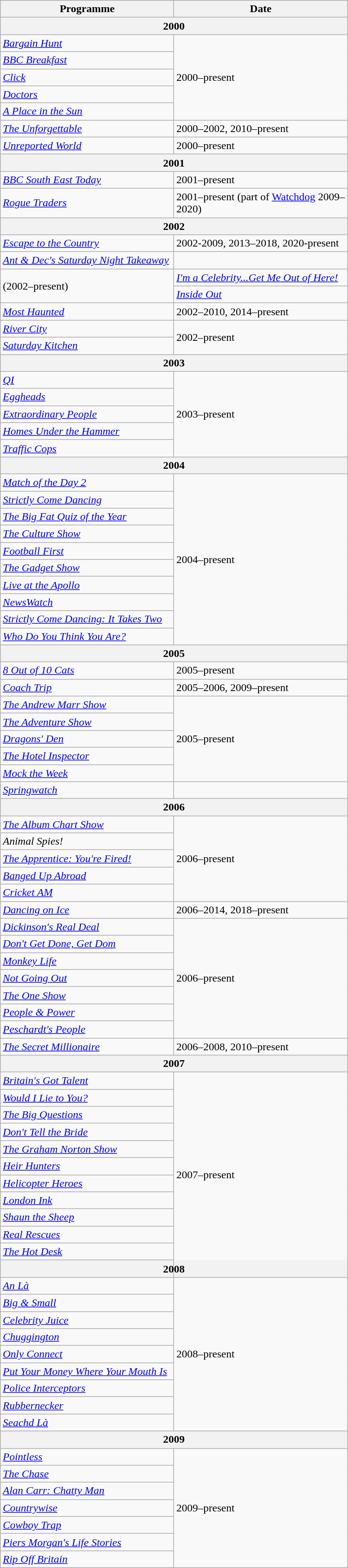<table class="wikitable">
<tr>
<th width=250>Programme</th>
<th width=250>Date</th>
</tr>
<tr>
<th colspan=2>2000</th>
</tr>
<tr>
<td><em><a href='#'>Bargain Hunt</a></em></td>
<td rowspan="5">2000–present</td>
</tr>
<tr>
<td><em><a href='#'>BBC Breakfast</a></em></td>
</tr>
<tr>
<td><em><a href='#'>Click</a></em></td>
</tr>
<tr>
<td><em><a href='#'>Doctors</a></em></td>
</tr>
<tr>
<td><em><a href='#'>A Place in the Sun</a></em></td>
</tr>
<tr>
<td><em><a href='#'>The Unforgettable</a></em></td>
<td>2000–2002, 2010–present</td>
</tr>
<tr>
<td><em><a href='#'>Unreported World</a></em></td>
<td>2000–present</td>
</tr>
<tr>
<th colspan=2>2001</th>
</tr>
<tr>
<td><em><a href='#'>BBC South East Today</a></em></td>
<td>2001–present</td>
</tr>
<tr>
<td><em><a href='#'>Rogue Traders</a></em></td>
<td>2001–present (part of <a href='#'>Watchdog</a> 2009–2020)</td>
</tr>
<tr>
<th colspan=2>2002</th>
</tr>
<tr>
<td><em><a href='#'>Escape to the Country</a></em></td>
<td>2002-2009, 2013–2018, 2020-present</td>
</tr>
<tr>
<td><em><a href='#'>Ant & Dec's Saturday Night Takeaway</a></em></td>
</tr>
<tr>
<td rowspan="2">(2002–present)</td>
<td><em><a href='#'>I'm a Celebrity...Get Me Out of Here!</a></em></td>
</tr>
<tr>
<td><em><a href='#'>Inside Out</a></em></td>
</tr>
<tr>
<td><em><a href='#'>Most Haunted</a></em></td>
<td>2002–2010, 2014–present</td>
</tr>
<tr>
<td><em><a href='#'>River City</a></em></td>
<td rowspan="2">2002–present</td>
</tr>
<tr>
<td><em><a href='#'>Saturday Kitchen</a></em></td>
</tr>
<tr>
<th colspan=2>2003</th>
</tr>
<tr>
<td><em><a href='#'>QI</a></em></td>
<td rowspan="5">2003–present</td>
</tr>
<tr>
<td><em><a href='#'>Eggheads</a></em></td>
</tr>
<tr>
<td><em><a href='#'>Extraordinary People</a></em></td>
</tr>
<tr>
<td><em><a href='#'>Homes Under the Hammer</a></em></td>
</tr>
<tr>
<td><em><a href='#'>Traffic Cops</a></em></td>
</tr>
<tr>
<th colspan=2>2004</th>
</tr>
<tr>
<td><em><a href='#'>Match of the Day 2</a></em></td>
<td rowspan="10">2004–present</td>
</tr>
<tr>
<td><em><a href='#'>Strictly Come Dancing</a></em></td>
</tr>
<tr>
<td><em><a href='#'>The Big Fat Quiz of the Year</a></em></td>
</tr>
<tr>
<td><em><a href='#'>The Culture Show</a></em></td>
</tr>
<tr>
<td><em><a href='#'>Football First</a></em></td>
</tr>
<tr>
<td><em><a href='#'>The Gadget Show</a></em></td>
</tr>
<tr>
<td><em><a href='#'>Live at the Apollo</a></em></td>
</tr>
<tr>
<td><em><a href='#'>NewsWatch</a></em></td>
</tr>
<tr>
<td><em><a href='#'>Strictly Come Dancing: It Takes Two</a></em></td>
</tr>
<tr>
<td><em><a href='#'>Who Do You Think You Are?</a></em></td>
</tr>
<tr>
<th colspan=2>2005</th>
</tr>
<tr>
<td><em><a href='#'>8 Out of 10 Cats</a></em></td>
<td>2005–present</td>
</tr>
<tr>
<td><em><a href='#'>Coach Trip</a></em></td>
<td>2005–2006, 2009–present</td>
</tr>
<tr>
<td><em><a href='#'>The Andrew Marr Show</a></em></td>
<td rowspan="5">2005–present</td>
</tr>
<tr>
<td><em><a href='#'>The Adventure Show</a></em></td>
</tr>
<tr>
<td><em><a href='#'>Dragons' Den</a></em></td>
</tr>
<tr>
<td><em><a href='#'>The Hotel Inspector</a></em></td>
</tr>
<tr>
<td><em><a href='#'>Mock the Week</a></em></td>
</tr>
<tr>
<td><em><a href='#'>Springwatch</a></em></td>
</tr>
<tr>
<th colspan=2>2006</th>
</tr>
<tr>
<td><em><a href='#'>The Album Chart Show</a></em></td>
<td rowspan="5">2006–present</td>
</tr>
<tr>
<td><em>Animal Spies!</em></td>
</tr>
<tr>
<td><em><a href='#'>The Apprentice: You're Fired!</a></em></td>
</tr>
<tr>
<td><em><a href='#'>Banged Up Abroad</a></em></td>
</tr>
<tr>
<td><em><a href='#'>Cricket AM</a></em></td>
</tr>
<tr>
<td><em><a href='#'>Dancing on Ice</a></em></td>
<td>2006–2014, 2018–present</td>
</tr>
<tr>
<td><em><a href='#'>Dickinson's Real Deal</a></em></td>
<td rowspan="7">2006–present</td>
</tr>
<tr>
<td><em><a href='#'>Don't Get Done, Get Dom</a></em></td>
</tr>
<tr>
<td><em><a href='#'>Monkey Life</a></em></td>
</tr>
<tr>
<td><em><a href='#'>Not Going Out</a></em></td>
</tr>
<tr>
<td><em><a href='#'>The One Show</a></em></td>
</tr>
<tr>
<td><em><a href='#'>People & Power</a></em></td>
</tr>
<tr>
<td><em><a href='#'>Peschardt's People</a></em></td>
</tr>
<tr>
<td><em><a href='#'>The Secret Millionaire</a></em></td>
<td>2006–2008, 2010–present</td>
</tr>
<tr>
<th colspan=2>2007</th>
</tr>
<tr>
<td><em><a href='#'>Britain's Got Talent</a></em></td>
<td rowspan="12">2007–present</td>
</tr>
<tr>
<td><em><a href='#'>Would I Lie to You?</a></em></td>
</tr>
<tr>
<td><em><a href='#'>The Big Questions</a></em></td>
</tr>
<tr>
<td><em><a href='#'>Don't Tell the Bride</a></em></td>
</tr>
<tr>
<td><em><a href='#'>The Graham Norton Show</a></em></td>
</tr>
<tr>
<td><em><a href='#'>Heir Hunters</a></em></td>
</tr>
<tr>
<td><em><a href='#'>Helicopter Heroes</a></em></td>
</tr>
<tr>
<td><em><a href='#'>London Ink</a></em></td>
</tr>
<tr>
<td><em><a href='#'>Shaun the Sheep</a></em></td>
</tr>
<tr>
<td><em><a href='#'>Real Rescues</a></em></td>
</tr>
<tr>
<td><em><a href='#'>The Hot Desk</a></em></td>
</tr>
<tr>
<th colspan=2>2008</th>
</tr>
<tr>
<td><em><a href='#'>An Là</a></em></td>
<td rowspan="9">2008–present</td>
</tr>
<tr>
<td><em><a href='#'>Big & Small</a></em></td>
</tr>
<tr>
<td><em><a href='#'>Celebrity Juice</a></em></td>
</tr>
<tr>
<td><em><a href='#'>Chuggington</a></em></td>
</tr>
<tr>
<td><em><a href='#'>Only Connect</a></em></td>
</tr>
<tr>
<td><em><a href='#'>Put Your Money Where Your Mouth Is</a></em></td>
</tr>
<tr>
<td><em><a href='#'>Police Interceptors</a></em></td>
</tr>
<tr>
<td><em><a href='#'>Rubbernecker</a></em></td>
</tr>
<tr>
<td><em><a href='#'>Seachd Là</a></em></td>
</tr>
<tr>
<th colspan=2>2009</th>
</tr>
<tr>
<td><em><a href='#'>Pointless</a></em></td>
<td rowspan="7">2009–present</td>
</tr>
<tr>
<td><em><a href='#'>The Chase</a></em></td>
</tr>
<tr>
<td><em><a href='#'>Alan Carr: Chatty Man</a></em></td>
</tr>
<tr>
<td><em><a href='#'>Countrywise</a></em></td>
</tr>
<tr>
<td><em><a href='#'>Cowboy Trap</a></em></td>
</tr>
<tr>
<td><em><a href='#'>Piers Morgan's Life Stories</a></em></td>
</tr>
<tr>
<td><em><a href='#'>Rip Off Britain</a></em></td>
</tr>
</table>
